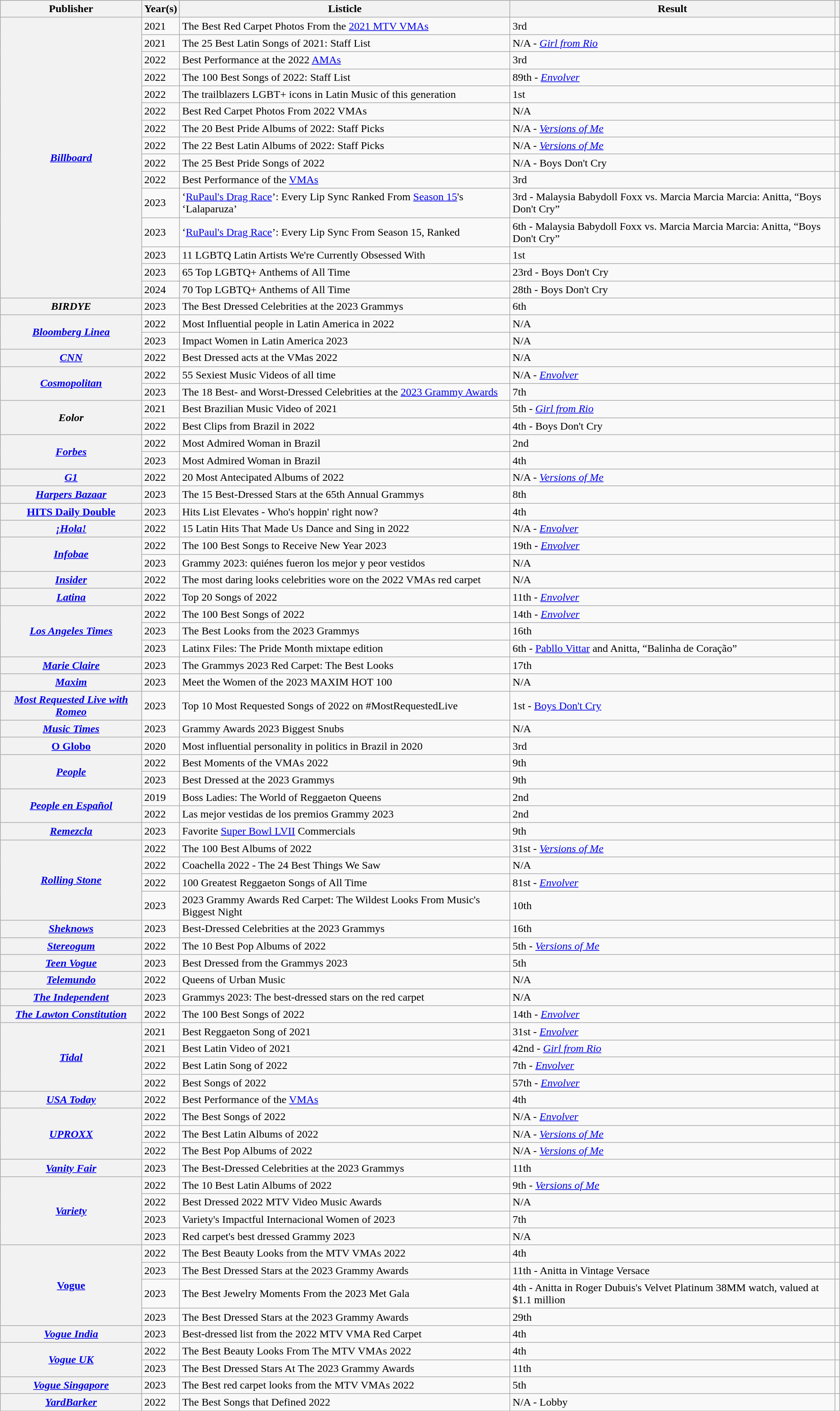<table class="wikitable sortable plainrowheaders">
<tr style="background:#ccc; text-align:center;">
<th>Publisher</th>
<th scope="col">Year(s)</th>
<th scope="col">Listicle</th>
<th scope="col">Result</th>
<th scope="col" class="unsortable"></th>
</tr>
<tr>
<th rowspan="15" scope="row"><em><a href='#'>Billboard</a></em></th>
<td>2021</td>
<td>The Best Red Carpet Photos From the <a href='#'>2021 MTV VMAs</a></td>
<td>3rd</td>
<td></td>
</tr>
<tr>
<td>2021</td>
<td>The 25 Best Latin Songs of 2021: Staff List</td>
<td>N/A - <em><a href='#'>Girl from Rio</a></em></td>
<td></td>
</tr>
<tr>
<td>2022</td>
<td>Best Performance at the 2022 <a href='#'>AMAs</a></td>
<td>3rd</td>
<td></td>
</tr>
<tr>
<td>2022</td>
<td>The 100 Best Songs of 2022: Staff List</td>
<td>89th - <em><a href='#'>Envolver</a></em></td>
<td></td>
</tr>
<tr>
<td>2022</td>
<td>The trailblazers LGBT+ icons in Latin Music of this generation</td>
<td>1st</td>
<td></td>
</tr>
<tr>
<td>2022</td>
<td>Best Red Carpet Photos From 2022 VMAs</td>
<td>N/A</td>
<td></td>
</tr>
<tr>
<td>2022</td>
<td>The 20 Best Pride Albums of 2022: Staff Picks</td>
<td>N/A - <em><a href='#'>Versions of Me</a></em></td>
<td></td>
</tr>
<tr>
<td>2022</td>
<td>The 22 Best Latin Albums of 2022: Staff Picks</td>
<td>N/A - <em><a href='#'>Versions of Me</a></em></td>
<td></td>
</tr>
<tr>
<td>2022</td>
<td>The 25 Best Pride Songs of 2022</td>
<td>N/A - Boys Don't Cry</td>
<td></td>
</tr>
<tr>
<td>2022</td>
<td>Best Performance of the <a href='#'>VMAs</a></td>
<td>3rd</td>
<td></td>
</tr>
<tr>
<td>2023</td>
<td>‘<a href='#'>RuPaul's Drag Race</a>’: Every Lip Sync Ranked From <a href='#'>Season 15</a>'s ‘Lalaparuza’</td>
<td>3rd - Malaysia Babydoll Foxx vs. Marcia Marcia Marcia: Anitta, “Boys Don't Cry”</td>
<td></td>
</tr>
<tr>
<td>2023</td>
<td>‘<a href='#'>RuPaul's Drag Race</a>’: Every Lip Sync From Season 15, Ranked</td>
<td>6th - Malaysia Babydoll Foxx vs. Marcia Marcia Marcia: Anitta, “Boys Don't Cry”</td>
<td style="text-align:center;"></td>
</tr>
<tr>
<td>2023</td>
<td>11 LGBTQ Latin Artists We're Currently Obsessed With</td>
<td>1st</td>
<td></td>
</tr>
<tr>
<td>2023</td>
<td>65 Top LGBTQ+ Anthems of All Time</td>
<td>23rd - Boys Don't Cry</td>
<td style="text-align:center;"></td>
</tr>
<tr>
<td>2024</td>
<td>70 Top LGBTQ+ Anthems of All Time</td>
<td>28th - Boys Don't Cry</td>
<td></td>
</tr>
<tr>
<th scope="row"><em>BIRDYE</em></th>
<td>2023</td>
<td>The Best Dressed Celebrities at the 2023 Grammys</td>
<td>6th</td>
<td></td>
</tr>
<tr>
<th rowspan="2" scope="row"><em><a href='#'>Bloomberg Linea</a></em></th>
<td>2022</td>
<td>Most Influential people in Latin America in 2022</td>
<td>N/A</td>
<td></td>
</tr>
<tr>
<td>2023</td>
<td>Impact Women in Latin America 2023</td>
<td>N/A</td>
<td></td>
</tr>
<tr>
<th scope="row"><em><a href='#'>CNN</a></em></th>
<td>2022</td>
<td>Best Dressed acts at the VMas 2022</td>
<td>N/A</td>
<td></td>
</tr>
<tr>
<th rowspan="2" scope="row"><em><a href='#'>Cosmopolitan</a></em></th>
<td>2022</td>
<td>55 Sexiest Music Videos of all time</td>
<td>N/A - <em><a href='#'>Envolver</a></em></td>
<td></td>
</tr>
<tr>
<td>2023</td>
<td>The 18 Best- and Worst-Dressed Celebrities at the <a href='#'>2023 Grammy Awards</a></td>
<td>7th</td>
<td></td>
</tr>
<tr>
<th rowspan="2" scope="row"><em>Eolor</em></th>
<td>2021</td>
<td>Best Brazilian Music Video of 2021</td>
<td>5th - <em><a href='#'>Girl from Rio</a></em></td>
<td></td>
</tr>
<tr>
<td>2022</td>
<td>Best Clips from Brazil in 2022</td>
<td>4th - Boys Don't Cry</td>
<td></td>
</tr>
<tr>
<th rowspan="2" scope="row"><em><a href='#'>Forbes</a></em></th>
<td>2022</td>
<td>Most Admired Woman in Brazil</td>
<td>2nd</td>
<td></td>
</tr>
<tr>
<td>2023</td>
<td>Most Admired Woman in Brazil</td>
<td>4th</td>
<td></td>
</tr>
<tr>
<th scope="row"><em><a href='#'>G1</a></em></th>
<td>2022</td>
<td>20 Most Antecipated Albums of 2022</td>
<td>N/A - <em><a href='#'>Versions of Me</a></em></td>
<td></td>
</tr>
<tr>
<th scope="row"><em><a href='#'>Harpers Bazaar</a></em></th>
<td>2023</td>
<td>The 15 Best-Dressed Stars at the 65th Annual Grammys</td>
<td>8th</td>
<td></td>
</tr>
<tr>
<th scope="row"><a href='#'>HITS Daily Double</a></th>
<td>2023</td>
<td>Hits List Elevates - Who's hoppin' right now?</td>
<td>4th</td>
<td></td>
</tr>
<tr>
<th scope="row"><em><a href='#'>¡Hola!</a></em></th>
<td>2022</td>
<td>15 Latin Hits That Made Us Dance and Sing in 2022</td>
<td>N/A - <em><a href='#'>Envolver</a></em></td>
<td></td>
</tr>
<tr>
<th rowspan="2" scope="row"><em><a href='#'>Infobae</a></em></th>
<td>2022</td>
<td>The 100 Best Songs to Receive New Year 2023</td>
<td>19th - <em><a href='#'>Envolver</a></em></td>
<td></td>
</tr>
<tr>
<td>2023</td>
<td>Grammy 2023: quiénes fueron los mejor y peor vestidos</td>
<td>N/A</td>
<td></td>
</tr>
<tr>
<th scope="row"><em><a href='#'>Insider</a></em></th>
<td>2022</td>
<td>The most daring looks celebrities wore on the 2022 VMAs red carpet</td>
<td>N/A</td>
<td></td>
</tr>
<tr>
<th scope="row"><a href='#'><em>Latina</em></a></th>
<td>2022</td>
<td>Top 20 Songs of 2022</td>
<td>11th - <em><a href='#'>Envolver</a></em></td>
<td></td>
</tr>
<tr>
<th rowspan="3" scope="row"><em><a href='#'>Los Angeles Times</a></em></th>
<td>2022</td>
<td>The 100 Best Songs of 2022</td>
<td>14th - <em><a href='#'>Envolver</a></em></td>
<td></td>
</tr>
<tr>
<td>2023</td>
<td>The Best Looks from the 2023 Grammys</td>
<td>16th</td>
<td></td>
</tr>
<tr>
<td>2023</td>
<td>Latinx Files: The Pride Month mixtape edition</td>
<td>6th - <a href='#'>Pabllo Vittar</a> and Anitta, “Balinha de Coração”</td>
<td></td>
</tr>
<tr>
<th scope="row"><em><a href='#'>Marie Claire</a></em></th>
<td>2023</td>
<td>The Grammys 2023 Red Carpet: The Best Looks</td>
<td>17th</td>
<td></td>
</tr>
<tr>
<th scope="row"><a href='#'><em>Maxim</em></a></th>
<td>2023</td>
<td>Meet the Women of the 2023 MAXIM HOT 100</td>
<td>N/A</td>
<td></td>
</tr>
<tr>
<th scope="row"><a href='#'><em>Most Requested Live with Romeo</em></a></th>
<td>2023</td>
<td>Top 10 Most Requested Songs of 2022 on #MostRequestedLive</td>
<td>1st - <a href='#'>Boys Don't Cry</a></td>
<td></td>
</tr>
<tr>
<th scope="row"><em><a href='#'>Music Times</a></em></th>
<td>2023</td>
<td>Grammy Awards 2023 Biggest Snubs</td>
<td>N/A</td>
<td></td>
</tr>
<tr>
<th scope="row"><a href='#'>O Globo</a></th>
<td>2020</td>
<td>Most influential personality in politics in Brazil in 2020</td>
<td>3rd</td>
<td></td>
</tr>
<tr>
<th rowspan="2" scope="row"><em><a href='#'>People</a></em></th>
<td>2022</td>
<td>Best Moments of the VMAs 2022</td>
<td>9th</td>
<td></td>
</tr>
<tr>
<td>2023</td>
<td>Best Dressed at the 2023 Grammys</td>
<td>9th</td>
<td></td>
</tr>
<tr>
<th rowspan="2" scope="row"><em><a href='#'>People en Español</a></em></th>
<td>2019</td>
<td>Boss Ladies: The World of Reggaeton Queens</td>
<td>2nd</td>
<td></td>
</tr>
<tr>
<td>2022</td>
<td>Las mejor vestidas de los premios Grammy 2023</td>
<td>2nd</td>
<td></td>
</tr>
<tr>
<th scope="row"><em><a href='#'>Remezcla</a></em></th>
<td>2023</td>
<td>Favorite <a href='#'>Super Bowl LVII</a> Commercials</td>
<td>9th</td>
<td></td>
</tr>
<tr>
<th rowspan="4" scope="row"><em><a href='#'>Rolling Stone</a></em></th>
<td>2022</td>
<td>The 100 Best Albums of 2022</td>
<td>31st - <em><a href='#'>Versions of Me</a></em></td>
<td></td>
</tr>
<tr>
<td>2022</td>
<td>Coachella 2022 - The 24 Best Things We Saw</td>
<td>N/A</td>
<td></td>
</tr>
<tr>
<td>2022</td>
<td>100 Greatest Reggaeton Songs of All Time</td>
<td>81st - <em><a href='#'>Envolver</a></em></td>
<td></td>
</tr>
<tr>
<td>2023</td>
<td>2023 Grammy Awards Red Carpet: The Wildest Looks From Music's Biggest Night</td>
<td>10th</td>
<td></td>
</tr>
<tr>
<th scope="row"><em><a href='#'>Sheknows</a></em></th>
<td>2023</td>
<td>Best-Dressed Celebrities at the 2023 Grammys</td>
<td>16th</td>
<td></td>
</tr>
<tr>
<th scope="row"><em><a href='#'>Stereogum</a></em></th>
<td>2022</td>
<td>The 10 Best Pop Albums of 2022</td>
<td>5th - <em><a href='#'>Versions of Me</a></em></td>
<td></td>
</tr>
<tr>
<th scope="row"><em><a href='#'>Teen Vogue</a></em></th>
<td>2023</td>
<td>Best Dressed from the Grammys 2023</td>
<td>5th</td>
<td></td>
</tr>
<tr>
<th scope="row"><em><a href='#'>Telemundo</a></em></th>
<td>2022</td>
<td>Queens of Urban Music</td>
<td>N/A</td>
<td></td>
</tr>
<tr>
<th scope="row"><em><a href='#'>The Independent</a></em></th>
<td>2023</td>
<td>Grammys 2023: The best-dressed stars on the red carpet</td>
<td>N/A</td>
<td></td>
</tr>
<tr>
<th scope="row"><a href='#'><em>The Lawton Constitution</em></a></th>
<td>2022</td>
<td>The 100 Best Songs of 2022</td>
<td>14th - <em><a href='#'>Envolver</a></em></td>
<td></td>
</tr>
<tr>
<th rowspan="4" scope="row"><em><a href='#'>Tidal</a></em></th>
<td>2021</td>
<td>Best Reggaeton Song of 2021</td>
<td>31st - <em><a href='#'>Envolver</a></em></td>
<td></td>
</tr>
<tr>
<td>2021</td>
<td>Best Latin Video of 2021</td>
<td>42nd - <em><a href='#'>Girl from Rio</a></em></td>
<td></td>
</tr>
<tr>
<td>2022</td>
<td>Best Latin Song of 2022</td>
<td>7th - <em><a href='#'>Envolver</a></em></td>
<td></td>
</tr>
<tr>
<td>2022</td>
<td>Best Songs of 2022</td>
<td>57th - <em><a href='#'>Envolver</a></em></td>
<td></td>
</tr>
<tr>
<th scope="row"><em><a href='#'>USA Today</a></em></th>
<td>2022</td>
<td>Best Performance of the <a href='#'>VMAs</a></td>
<td>4th</td>
<td></td>
</tr>
<tr>
<th rowspan="3" scope="row"><em><a href='#'>UPROXX</a></em></th>
<td>2022</td>
<td>The Best Songs of 2022</td>
<td>N/A - <em><a href='#'>Envolver</a></em></td>
<td></td>
</tr>
<tr>
<td>2022</td>
<td>The Best Latin Albums of 2022</td>
<td>N/A - <em><a href='#'>Versions of Me</a></em></td>
<td></td>
</tr>
<tr>
<td>2022</td>
<td>The Best Pop Albums of 2022</td>
<td>N/A - <em><a href='#'>Versions of Me</a></em></td>
<td></td>
</tr>
<tr>
<th scope="row"><em><a href='#'>Vanity Fair</a></em></th>
<td>2023</td>
<td>The Best-Dressed Celebrities at the 2023 Grammys</td>
<td>11th</td>
<td></td>
</tr>
<tr>
<th rowspan="4" scope="row"><a href='#'><em>Variety</em></a></th>
<td>2022</td>
<td>The 10 Best Latin Albums of 2022</td>
<td>9th - <em><a href='#'>Versions of Me</a></em></td>
<td></td>
</tr>
<tr>
<td>2022</td>
<td>Best Dressed 2022 MTV Video Music Awards</td>
<td>N/A</td>
<td></td>
</tr>
<tr>
<td>2023</td>
<td>Variety's Impactful Internacional Women of 2023</td>
<td>7th</td>
<td></td>
</tr>
<tr>
<td>2023</td>
<td>Red carpet's best dressed Grammy 2023</td>
<td>N/A</td>
<td></td>
</tr>
<tr>
<th rowspan="4" scope="row"><a href='#'>Vogue</a></th>
<td>2022</td>
<td>The Best Beauty Looks from the MTV VMAs 2022</td>
<td>4th</td>
<td></td>
</tr>
<tr>
<td>2023</td>
<td>The Best Dressed Stars at the 2023 Grammy Awards</td>
<td>11th - Anitta in Vintage Versace</td>
<td></td>
</tr>
<tr>
<td>2023</td>
<td>The Best Jewelry Moments From the 2023 Met Gala</td>
<td>4th - Anitta in Roger Dubuis's Velvet Platinum 38MM watch, valued at $1.1 million</td>
<td></td>
</tr>
<tr>
<td>2023</td>
<td>The Best Dressed Stars at the 2023 Grammy Awards</td>
<td>29th</td>
<td></td>
</tr>
<tr>
<th scope="row"><em><a href='#'>Vogue India</a></em></th>
<td>2023</td>
<td>Best-dressed list from the 2022 MTV VMA Red Carpet</td>
<td>4th</td>
<td></td>
</tr>
<tr>
<th rowspan="2" scope="row"><em><a href='#'>Vogue UK</a></em></th>
<td>2022</td>
<td>The Best Beauty Looks From The MTV VMAs 2022</td>
<td>4th</td>
<td></td>
</tr>
<tr>
<td>2023</td>
<td>The Best Dressed Stars At The 2023 Grammy Awards</td>
<td>11th</td>
<td></td>
</tr>
<tr>
<th scope="row"><em><a href='#'>Vogue Singapore</a></em></th>
<td>2023</td>
<td>The Best red carpet looks from the MTV VMAs 2022</td>
<td>5th</td>
<td></td>
</tr>
<tr>
<th scope="row"><a href='#'><em>YardBarker</em></a></th>
<td>2022</td>
<td>The Best Songs that Defined 2022</td>
<td>N/A - Lobby</td>
<td></td>
</tr>
<tr>
</tr>
</table>
